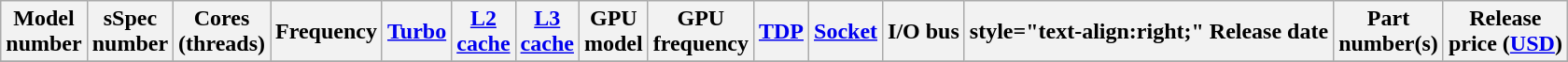<table class="wikitable">
<tr>
<th>Model<br>number</th>
<th>sSpec<br>number</th>
<th>Cores<br>(threads)</th>
<th>Frequency</th>
<th><a href='#'>Turbo</a></th>
<th><a href='#'>L2<br>cache</a></th>
<th><a href='#'>L3<br>cache</a></th>
<th>GPU<br>model</th>
<th>GPU<br>frequency</th>
<th><a href='#'>TDP</a></th>
<th><a href='#'>Socket</a></th>
<th>I/O bus<br></th>
<th>style="text-align:right;"  Release date</th>
<th>Part<br>number(s)</th>
<th>Release<br>price (<a href='#'>USD</a>)<br></th>
</tr>
<tr>
</tr>
</table>
